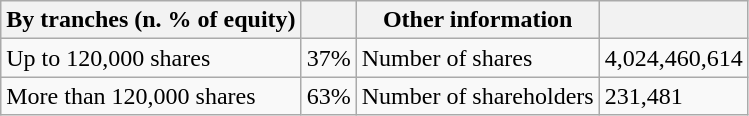<table class="wikitable">
<tr>
<th>By tranches (n. % of equity)</th>
<th></th>
<th>Other information</th>
<th></th>
</tr>
<tr>
<td>Up to 120,000 shares</td>
<td>37%</td>
<td>Number of shares</td>
<td>4,024,460,614</td>
</tr>
<tr>
<td>More than 120,000 shares</td>
<td>63%</td>
<td>Number of shareholders</td>
<td>231,481</td>
</tr>
</table>
